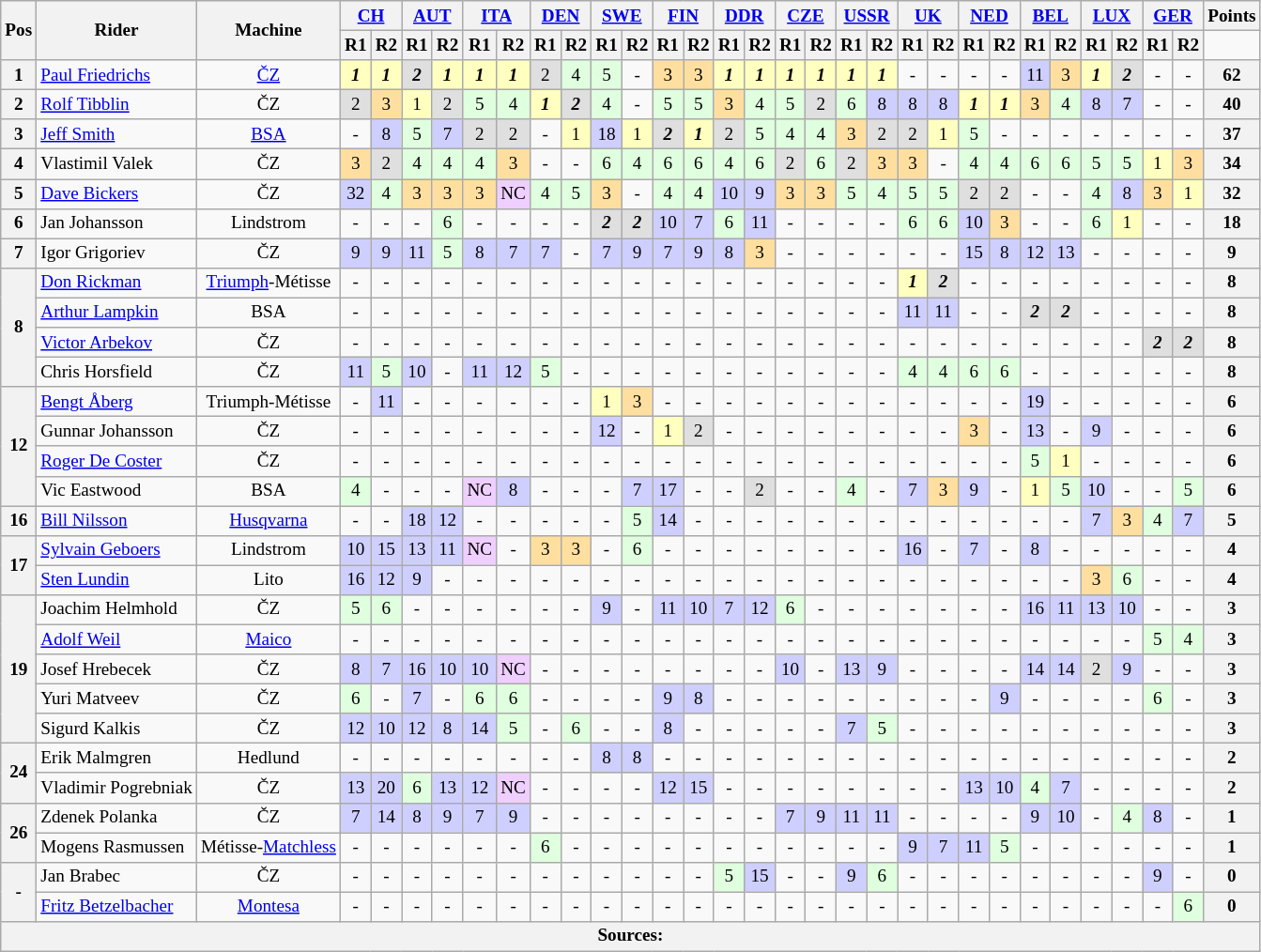<table class="wikitable" style="text-align:center; font-size:80%">
<tr>
<th valign="middle" rowspan=2>Pos</th>
<th valign="middle" rowspan=2>Rider</th>
<th valign="middle" rowspan=2>Machine</th>
<th colspan=2><a href='#'>CH</a><br></th>
<th colspan=2><a href='#'>AUT</a><br></th>
<th colspan=2><a href='#'>ITA</a><br></th>
<th colspan=2><a href='#'>DEN</a><br></th>
<th colspan=2><a href='#'>SWE</a><br></th>
<th colspan=2><a href='#'>FIN</a><br></th>
<th colspan=2><a href='#'>DDR</a><br></th>
<th colspan=2><a href='#'>CZE</a><br></th>
<th colspan=2><a href='#'>USSR</a><br></th>
<th colspan=2><a href='#'>UK</a><br></th>
<th colspan=2><a href='#'>NED</a><br></th>
<th colspan=2><a href='#'>BEL</a><br></th>
<th colspan=2><a href='#'>LUX</a><br></th>
<th colspan=2><a href='#'>GER</a><br></th>
<th valign="middle">Points</th>
</tr>
<tr>
<th>R1</th>
<th>R2</th>
<th>R1</th>
<th>R2</th>
<th>R1</th>
<th>R2</th>
<th>R1</th>
<th>R2</th>
<th>R1</th>
<th>R2</th>
<th>R1</th>
<th>R2</th>
<th>R1</th>
<th>R2</th>
<th>R1</th>
<th>R2</th>
<th>R1</th>
<th>R2</th>
<th>R1</th>
<th>R2</th>
<th>R1</th>
<th>R2</th>
<th>R1</th>
<th>R2</th>
<th>R1</th>
<th>R2</th>
<th>R1</th>
<th>R2</th>
</tr>
<tr>
<th>1</th>
<td align=left> <a href='#'>Paul Friedrichs</a></td>
<td><a href='#'>ČZ</a></td>
<td style="background:#ffffbf;"><strong><em>1</em></strong></td>
<td style="background:#ffffbf;"><strong><em>1</em></strong></td>
<td style="background:#dfdfdf;"><strong><em>2</em></strong></td>
<td style="background:#ffffbf;"><strong><em>1</em></strong></td>
<td style="background:#ffffbf;"><strong><em>1</em></strong></td>
<td style="background:#ffffbf;"><strong><em>1</em></strong></td>
<td style="background:#dfdfdf;">2</td>
<td style="background:#dfffdf;">4</td>
<td style="background:#dfffdf;">5</td>
<td>-</td>
<td style="background:#ffdf9f;">3</td>
<td style="background:#ffdf9f;">3</td>
<td style="background:#ffffbf;"><strong><em>1</em></strong></td>
<td style="background:#ffffbf;"><strong><em>1</em></strong></td>
<td style="background:#ffffbf;"><strong><em>1</em></strong></td>
<td style="background:#ffffbf;"><strong><em>1</em></strong></td>
<td style="background:#ffffbf;"><strong><em>1</em></strong></td>
<td style="background:#ffffbf;"><strong><em>1</em></strong></td>
<td>-</td>
<td>-</td>
<td>-</td>
<td>-</td>
<td style="background:#cfcfff;">11</td>
<td style="background:#ffdf9f;">3</td>
<td style="background:#ffffbf;"><strong><em>1</em></strong></td>
<td style="background:#dfdfdf;"><strong><em>2</em></strong></td>
<td>-</td>
<td>-</td>
<th>62</th>
</tr>
<tr>
<th>2</th>
<td align=left> <a href='#'>Rolf Tibblin</a></td>
<td>ČZ</td>
<td style="background:#dfdfdf;">2</td>
<td style="background:#ffdf9f;">3</td>
<td style="background:#ffffbf;">1</td>
<td style="background:#dfdfdf;">2</td>
<td style="background:#dfffdf;">5</td>
<td style="background:#dfffdf;">4</td>
<td style="background:#ffffbf;"><strong><em>1</em></strong></td>
<td style="background:#dfdfdf;"><strong><em>2</em></strong></td>
<td style="background:#dfffdf;">4</td>
<td>-</td>
<td style="background:#dfffdf;">5</td>
<td style="background:#dfffdf;">5</td>
<td style="background:#ffdf9f;">3</td>
<td style="background:#dfffdf;">4</td>
<td style="background:#dfffdf;">5</td>
<td style="background:#dfdfdf;">2</td>
<td style="background:#dfffdf;">6</td>
<td style="background:#cfcfff;">8</td>
<td style="background:#cfcfff;">8</td>
<td style="background:#cfcfff;">8</td>
<td style="background:#ffffbf;"><strong><em>1</em></strong></td>
<td style="background:#ffffbf;"><strong><em>1</em></strong></td>
<td style="background:#ffdf9f;">3</td>
<td style="background:#dfffdf;">4</td>
<td style="background:#cfcfff;">8</td>
<td style="background:#cfcfff;">7</td>
<td>-</td>
<td>-</td>
<th>40</th>
</tr>
<tr>
<th>3</th>
<td align=left> <a href='#'>Jeff Smith</a></td>
<td><a href='#'>BSA</a></td>
<td>-</td>
<td style="background:#cfcfff;">8</td>
<td style="background:#dfffdf;">5</td>
<td style="background:#cfcfff;">7</td>
<td style="background:#dfdfdf;">2</td>
<td style="background:#dfdfdf;">2</td>
<td>-</td>
<td style="background:#ffffbf;">1</td>
<td style="background:#cfcfff;">18</td>
<td style="background:#ffffbf;">1</td>
<td style="background:#dfdfdf;"><strong><em>2</em></strong></td>
<td style="background:#ffffbf;"><strong><em>1</em></strong></td>
<td style="background:#dfdfdf;">2</td>
<td style="background:#dfffdf;">5</td>
<td style="background:#dfffdf;">4</td>
<td style="background:#dfffdf;">4</td>
<td style="background:#ffdf9f;">3</td>
<td style="background:#dfdfdf;">2</td>
<td style="background:#dfdfdf;">2</td>
<td style="background:#ffffbf;">1</td>
<td style="background:#dfffdf;">5</td>
<td>-</td>
<td>-</td>
<td>-</td>
<td>-</td>
<td>-</td>
<td>-</td>
<td>-</td>
<th>37</th>
</tr>
<tr>
<th>4</th>
<td align=left> Vlastimil Valek</td>
<td>ČZ</td>
<td style="background:#ffdf9f;">3</td>
<td style="background:#dfdfdf;">2</td>
<td style="background:#dfffdf;">4</td>
<td style="background:#dfffdf;">4</td>
<td style="background:#dfffdf;">4</td>
<td style="background:#ffdf9f;">3</td>
<td>-</td>
<td>-</td>
<td style="background:#dfffdf;">6</td>
<td style="background:#dfffdf;">4</td>
<td style="background:#dfffdf;">6</td>
<td style="background:#dfffdf;">6</td>
<td style="background:#dfffdf;">4</td>
<td style="background:#dfffdf;">6</td>
<td style="background:#dfdfdf;">2</td>
<td style="background:#dfffdf;">6</td>
<td style="background:#dfdfdf;">2</td>
<td style="background:#ffdf9f;">3</td>
<td style="background:#ffdf9f;">3</td>
<td>-</td>
<td style="background:#dfffdf;">4</td>
<td style="background:#dfffdf;">4</td>
<td style="background:#dfffdf;">6</td>
<td style="background:#dfffdf;">6</td>
<td style="background:#dfffdf;">5</td>
<td style="background:#dfffdf;">5</td>
<td style="background:#ffffbf;">1</td>
<td style="background:#ffdf9f;">3</td>
<th>34</th>
</tr>
<tr>
<th>5</th>
<td align=left> <a href='#'>Dave Bickers</a></td>
<td>ČZ</td>
<td style="background:#cfcfff;">32</td>
<td style="background:#dfffdf;">4</td>
<td style="background:#ffdf9f;">3</td>
<td style="background:#ffdf9f;">3</td>
<td style="background:#ffdf9f;">3</td>
<td style="background:#EFCFFF;">NC</td>
<td style="background:#dfffdf;">4</td>
<td style="background:#dfffdf;">5</td>
<td style="background:#ffdf9f;">3</td>
<td>-</td>
<td style="background:#dfffdf;">4</td>
<td style="background:#dfffdf;">4</td>
<td style="background:#cfcfff;">10</td>
<td style="background:#cfcfff;">9</td>
<td style="background:#ffdf9f;">3</td>
<td style="background:#ffdf9f;">3</td>
<td style="background:#dfffdf;">5</td>
<td style="background:#dfffdf;">4</td>
<td style="background:#dfffdf;">5</td>
<td style="background:#dfffdf;">5</td>
<td style="background:#dfdfdf;">2</td>
<td style="background:#dfdfdf;">2</td>
<td>-</td>
<td>-</td>
<td style="background:#dfffdf;">4</td>
<td style="background:#cfcfff;">8</td>
<td style="background:#ffdf9f;">3</td>
<td style="background:#ffffbf;">1</td>
<th>32</th>
</tr>
<tr>
<th>6</th>
<td align=left> Jan Johansson</td>
<td>Lindstrom</td>
<td>-</td>
<td>-</td>
<td>-</td>
<td style="background:#dfffdf;">6</td>
<td>-</td>
<td>-</td>
<td>-</td>
<td>-</td>
<td style="background:#dfdfdf;"><strong><em>2</em></strong></td>
<td style="background:#dfdfdf;"><strong><em>2</em></strong></td>
<td style="background:#cfcfff;">10</td>
<td style="background:#cfcfff;">7</td>
<td style="background:#dfffdf;">6</td>
<td style="background:#cfcfff;">11</td>
<td>-</td>
<td>-</td>
<td>-</td>
<td>-</td>
<td style="background:#dfffdf;">6</td>
<td style="background:#dfffdf;">6</td>
<td style="background:#cfcfff;">10</td>
<td style="background:#ffdf9f;">3</td>
<td>-</td>
<td>-</td>
<td style="background:#dfffdf;">6</td>
<td style="background:#ffffbf;">1</td>
<td>-</td>
<td>-</td>
<th>18</th>
</tr>
<tr>
<th>7</th>
<td align=left> Igor Grigoriev</td>
<td>ČZ</td>
<td style="background:#cfcfff;">9</td>
<td style="background:#cfcfff;">9</td>
<td style="background:#cfcfff;">11</td>
<td style="background:#dfffdf;">5</td>
<td style="background:#cfcfff;">8</td>
<td style="background:#cfcfff;">7</td>
<td style="background:#cfcfff;">7</td>
<td>-</td>
<td style="background:#cfcfff;">7</td>
<td style="background:#cfcfff;">9</td>
<td style="background:#cfcfff;">7</td>
<td style="background:#cfcfff;">9</td>
<td style="background:#cfcfff;">8</td>
<td style="background:#ffdf9f;">3</td>
<td>-</td>
<td>-</td>
<td>-</td>
<td>-</td>
<td>-</td>
<td>-</td>
<td style="background:#cfcfff;">15</td>
<td style="background:#cfcfff;">8</td>
<td style="background:#cfcfff;">12</td>
<td style="background:#cfcfff;">13</td>
<td>-</td>
<td>-</td>
<td>-</td>
<td>-</td>
<th>9</th>
</tr>
<tr>
<th rowspan=4>8</th>
<td align=left> <a href='#'>Don Rickman</a></td>
<td><a href='#'>Triumph</a>-Métisse</td>
<td>-</td>
<td>-</td>
<td>-</td>
<td>-</td>
<td>-</td>
<td>-</td>
<td>-</td>
<td>-</td>
<td>-</td>
<td>-</td>
<td>-</td>
<td>-</td>
<td>-</td>
<td>-</td>
<td>-</td>
<td>-</td>
<td>-</td>
<td>-</td>
<td style="background:#ffffbf;"><strong><em>1</em></strong></td>
<td style="background:#dfdfdf;"><strong><em>2</em></strong></td>
<td>-</td>
<td>-</td>
<td>-</td>
<td>-</td>
<td>-</td>
<td>-</td>
<td>-</td>
<td>-</td>
<th>8</th>
</tr>
<tr>
<td align=left> <a href='#'>Arthur Lampkin</a></td>
<td>BSA</td>
<td>-</td>
<td>-</td>
<td>-</td>
<td>-</td>
<td>-</td>
<td>-</td>
<td>-</td>
<td>-</td>
<td>-</td>
<td>-</td>
<td>-</td>
<td>-</td>
<td>-</td>
<td>-</td>
<td>-</td>
<td>-</td>
<td>-</td>
<td>-</td>
<td style="background:#cfcfff;">11</td>
<td style="background:#cfcfff;">11</td>
<td>-</td>
<td>-</td>
<td style="background:#dfdfdf;"><strong><em>2</em></strong></td>
<td style="background:#dfdfdf;"><strong><em>2</em></strong></td>
<td>-</td>
<td>-</td>
<td>-</td>
<td>-</td>
<th>8</th>
</tr>
<tr>
<td align=left> <a href='#'>Victor Arbekov</a></td>
<td>ČZ</td>
<td>-</td>
<td>-</td>
<td>-</td>
<td>-</td>
<td>-</td>
<td>-</td>
<td>-</td>
<td>-</td>
<td>-</td>
<td>-</td>
<td>-</td>
<td>-</td>
<td>-</td>
<td>-</td>
<td>-</td>
<td>-</td>
<td>-</td>
<td>-</td>
<td>-</td>
<td>-</td>
<td>-</td>
<td>-</td>
<td>-</td>
<td>-</td>
<td>-</td>
<td>-</td>
<td style="background:#dfdfdf;"><strong><em>2</em></strong></td>
<td style="background:#dfdfdf;"><strong><em>2</em></strong></td>
<th>8</th>
</tr>
<tr>
<td align=left> Chris Horsfield</td>
<td>ČZ</td>
<td style="background:#cfcfff;">11</td>
<td style="background:#dfffdf;">5</td>
<td style="background:#cfcfff;">10</td>
<td>-</td>
<td style="background:#cfcfff;">11</td>
<td style="background:#cfcfff;">12</td>
<td style="background:#dfffdf;">5</td>
<td>-</td>
<td>-</td>
<td>-</td>
<td>-</td>
<td>-</td>
<td>-</td>
<td>-</td>
<td>-</td>
<td>-</td>
<td>-</td>
<td>-</td>
<td style="background:#dfffdf;">4</td>
<td style="background:#dfffdf;">4</td>
<td style="background:#dfffdf;">6</td>
<td style="background:#dfffdf;">6</td>
<td>-</td>
<td>-</td>
<td>-</td>
<td>-</td>
<td>-</td>
<td>-</td>
<th>8</th>
</tr>
<tr>
<th rowspan=4>12</th>
<td align=left> <a href='#'>Bengt Åberg</a></td>
<td>Triumph-Métisse</td>
<td>-</td>
<td style="background:#cfcfff;">11</td>
<td>-</td>
<td>-</td>
<td>-</td>
<td>-</td>
<td>-</td>
<td>-</td>
<td style="background:#ffffbf;">1</td>
<td style="background:#ffdf9f;">3</td>
<td>-</td>
<td>-</td>
<td>-</td>
<td>-</td>
<td>-</td>
<td>-</td>
<td>-</td>
<td>-</td>
<td>-</td>
<td>-</td>
<td>-</td>
<td>-</td>
<td style="background:#cfcfff;">19</td>
<td>-</td>
<td>-</td>
<td>-</td>
<td>-</td>
<td>-</td>
<th>6</th>
</tr>
<tr>
<td align=left> Gunnar Johansson</td>
<td>ČZ</td>
<td>-</td>
<td>-</td>
<td>-</td>
<td>-</td>
<td>-</td>
<td>-</td>
<td>-</td>
<td>-</td>
<td style="background:#cfcfff;">12</td>
<td>-</td>
<td style="background:#ffffbf;">1</td>
<td style="background:#dfdfdf;">2</td>
<td>-</td>
<td>-</td>
<td>-</td>
<td>-</td>
<td>-</td>
<td>-</td>
<td>-</td>
<td>-</td>
<td style="background:#ffdf9f;">3</td>
<td>-</td>
<td style="background:#cfcfff;">13</td>
<td>-</td>
<td style="background:#cfcfff;">9</td>
<td>-</td>
<td>-</td>
<td>-</td>
<th>6</th>
</tr>
<tr>
<td align=left> <a href='#'>Roger De Coster</a></td>
<td>ČZ</td>
<td>-</td>
<td>-</td>
<td>-</td>
<td>-</td>
<td>-</td>
<td>-</td>
<td>-</td>
<td>-</td>
<td>-</td>
<td>-</td>
<td>-</td>
<td>-</td>
<td>-</td>
<td>-</td>
<td>-</td>
<td>-</td>
<td>-</td>
<td>-</td>
<td>-</td>
<td>-</td>
<td>-</td>
<td>-</td>
<td style="background:#dfffdf;">5</td>
<td style="background:#ffffbf;">1</td>
<td>-</td>
<td>-</td>
<td>-</td>
<td>-</td>
<th>6</th>
</tr>
<tr>
<td align=left> Vic Eastwood</td>
<td>BSA</td>
<td style="background:#dfffdf;">4</td>
<td>-</td>
<td>-</td>
<td>-</td>
<td style="background:#EFCFFF;">NC</td>
<td style="background:#cfcfff;">8</td>
<td>-</td>
<td>-</td>
<td>-</td>
<td style="background:#cfcfff;">7</td>
<td style="background:#cfcfff;">17</td>
<td>-</td>
<td>-</td>
<td style="background:#dfdfdf;">2</td>
<td>-</td>
<td>-</td>
<td style="background:#dfffdf;">4</td>
<td>-</td>
<td style="background:#cfcfff;">7</td>
<td style="background:#ffdf9f;">3</td>
<td style="background:#cfcfff;">9</td>
<td>-</td>
<td style="background:#ffffbf;">1</td>
<td style="background:#dfffdf;">5</td>
<td style="background:#cfcfff;">10</td>
<td>-</td>
<td>-</td>
<td style="background:#dfffdf;">5</td>
<th>6</th>
</tr>
<tr>
<th>16</th>
<td align=left> <a href='#'>Bill Nilsson</a></td>
<td><a href='#'>Husqvarna</a></td>
<td>-</td>
<td>-</td>
<td style="background:#cfcfff;">18</td>
<td style="background:#cfcfff;">12</td>
<td>-</td>
<td>-</td>
<td>-</td>
<td>-</td>
<td>-</td>
<td style="background:#dfffdf;">5</td>
<td style="background:#cfcfff;">14</td>
<td>-</td>
<td>-</td>
<td>-</td>
<td>-</td>
<td>-</td>
<td>-</td>
<td>-</td>
<td>-</td>
<td>-</td>
<td>-</td>
<td>-</td>
<td>-</td>
<td>-</td>
<td style="background:#cfcfff;">7</td>
<td style="background:#ffdf9f;">3</td>
<td style="background:#dfffdf;">4</td>
<td style="background:#cfcfff;">7</td>
<th>5</th>
</tr>
<tr>
<th rowspan=2>17</th>
<td align=left> <a href='#'>Sylvain Geboers</a></td>
<td>Lindstrom</td>
<td style="background:#cfcfff;">10</td>
<td style="background:#cfcfff;">15</td>
<td style="background:#cfcfff;">13</td>
<td style="background:#cfcfff;">11</td>
<td style="background:#EFCFFF;">NC</td>
<td>-</td>
<td style="background:#ffdf9f;">3</td>
<td style="background:#ffdf9f;">3</td>
<td>-</td>
<td style="background:#dfffdf;">6</td>
<td>-</td>
<td>-</td>
<td>-</td>
<td>-</td>
<td>-</td>
<td>-</td>
<td>-</td>
<td>-</td>
<td style="background:#cfcfff;">16</td>
<td>-</td>
<td style="background:#cfcfff;">7</td>
<td>-</td>
<td style="background:#cfcfff;">8</td>
<td>-</td>
<td>-</td>
<td>-</td>
<td>-</td>
<td>-</td>
<th>4</th>
</tr>
<tr>
<td align=left> <a href='#'>Sten Lundin</a></td>
<td>Lito</td>
<td style="background:#cfcfff;">16</td>
<td style="background:#cfcfff;">12</td>
<td style="background:#cfcfff;">9</td>
<td>-</td>
<td>-</td>
<td>-</td>
<td>-</td>
<td>-</td>
<td>-</td>
<td>-</td>
<td>-</td>
<td>-</td>
<td>-</td>
<td>-</td>
<td>-</td>
<td>-</td>
<td>-</td>
<td>-</td>
<td>-</td>
<td>-</td>
<td>-</td>
<td>-</td>
<td>-</td>
<td>-</td>
<td style="background:#ffdf9f;">3</td>
<td style="background:#dfffdf;">6</td>
<td>-</td>
<td>-</td>
<th>4</th>
</tr>
<tr>
<th rowspan=5>19</th>
<td align=left> Joachim Helmhold</td>
<td>ČZ</td>
<td style="background:#dfffdf;">5</td>
<td style="background:#dfffdf;">6</td>
<td>-</td>
<td>-</td>
<td>-</td>
<td>-</td>
<td>-</td>
<td>-</td>
<td style="background:#cfcfff;">9</td>
<td>-</td>
<td style="background:#cfcfff;">11</td>
<td style="background:#cfcfff;">10</td>
<td style="background:#cfcfff;">7</td>
<td style="background:#cfcfff;">12</td>
<td style="background:#dfffdf;">6</td>
<td>-</td>
<td>-</td>
<td>-</td>
<td>-</td>
<td>-</td>
<td>-</td>
<td>-</td>
<td style="background:#cfcfff;">16</td>
<td style="background:#cfcfff;">11</td>
<td style="background:#cfcfff;">13</td>
<td style="background:#cfcfff;">10</td>
<td>-</td>
<td>-</td>
<th>3</th>
</tr>
<tr>
<td align=left> <a href='#'>Adolf Weil</a></td>
<td><a href='#'>Maico</a></td>
<td>-</td>
<td>-</td>
<td>-</td>
<td>-</td>
<td>-</td>
<td>-</td>
<td>-</td>
<td>-</td>
<td>-</td>
<td>-</td>
<td>-</td>
<td>-</td>
<td>-</td>
<td>-</td>
<td>-</td>
<td>-</td>
<td>-</td>
<td>-</td>
<td>-</td>
<td>-</td>
<td>-</td>
<td>-</td>
<td>-</td>
<td>-</td>
<td>-</td>
<td>-</td>
<td style="background:#dfffdf;">5</td>
<td style="background:#dfffdf;">4</td>
<th>3</th>
</tr>
<tr>
<td align=left> Josef Hrebecek</td>
<td>ČZ</td>
<td style="background:#cfcfff;">8</td>
<td style="background:#cfcfff;">7</td>
<td style="background:#cfcfff;">16</td>
<td style="background:#cfcfff;">10</td>
<td style="background:#cfcfff;">10</td>
<td style="background:#EFCFFF;">NC</td>
<td>-</td>
<td>-</td>
<td>-</td>
<td>-</td>
<td>-</td>
<td>-</td>
<td>-</td>
<td>-</td>
<td style="background:#cfcfff;">10</td>
<td>-</td>
<td style="background:#cfcfff;">13</td>
<td style="background:#cfcfff;">9</td>
<td>-</td>
<td>-</td>
<td>-</td>
<td>-</td>
<td style="background:#cfcfff;">14</td>
<td style="background:#cfcfff;">14</td>
<td style="background:#dfdfdf;">2</td>
<td style="background:#cfcfff;">9</td>
<td>-</td>
<td>-</td>
<th>3</th>
</tr>
<tr>
<td align=left> Yuri Matveev</td>
<td>ČZ</td>
<td style="background:#dfffdf;">6</td>
<td>-</td>
<td style="background:#cfcfff;">7</td>
<td>-</td>
<td style="background:#dfffdf;">6</td>
<td style="background:#dfffdf;">6</td>
<td>-</td>
<td>-</td>
<td>-</td>
<td>-</td>
<td style="background:#cfcfff;">9</td>
<td style="background:#cfcfff;">8</td>
<td>-</td>
<td>-</td>
<td>-</td>
<td>-</td>
<td>-</td>
<td>-</td>
<td>-</td>
<td>-</td>
<td>-</td>
<td style="background:#cfcfff;">9</td>
<td>-</td>
<td>-</td>
<td>-</td>
<td>-</td>
<td style="background:#dfffdf;">6</td>
<td>-</td>
<th>3</th>
</tr>
<tr>
<td align=left> Sigurd Kalkis</td>
<td>ČZ</td>
<td style="background:#cfcfff;">12</td>
<td style="background:#cfcfff;">10</td>
<td style="background:#cfcfff;">12</td>
<td style="background:#cfcfff;">8</td>
<td style="background:#cfcfff;">14</td>
<td style="background:#dfffdf;">5</td>
<td>-</td>
<td style="background:#dfffdf;">6</td>
<td>-</td>
<td>-</td>
<td style="background:#cfcfff;">8</td>
<td>-</td>
<td>-</td>
<td>-</td>
<td>-</td>
<td>-</td>
<td style="background:#cfcfff;">7</td>
<td style="background:#dfffdf;">5</td>
<td>-</td>
<td>-</td>
<td>-</td>
<td>-</td>
<td>-</td>
<td>-</td>
<td>-</td>
<td>-</td>
<td>-</td>
<td>-</td>
<th>3</th>
</tr>
<tr>
<th rowspan=2>24</th>
<td align=left> Erik Malmgren</td>
<td>Hedlund</td>
<td>-</td>
<td>-</td>
<td>-</td>
<td>-</td>
<td>-</td>
<td>-</td>
<td>-</td>
<td>-</td>
<td style="background:#cfcfff;">8</td>
<td style="background:#cfcfff;">8</td>
<td>-</td>
<td>-</td>
<td>-</td>
<td>-</td>
<td>-</td>
<td>-</td>
<td>-</td>
<td>-</td>
<td>-</td>
<td>-</td>
<td>-</td>
<td>-</td>
<td>-</td>
<td>-</td>
<td>-</td>
<td>-</td>
<td>-</td>
<td>-</td>
<th>2</th>
</tr>
<tr>
<td align=left> Vladimir Pogrebniak</td>
<td>ČZ</td>
<td style="background:#cfcfff;">13</td>
<td style="background:#cfcfff;">20</td>
<td style="background:#dfffdf;">6</td>
<td style="background:#cfcfff;">13</td>
<td style="background:#cfcfff;">12</td>
<td style="background:#EFCFFF;">NC</td>
<td>-</td>
<td>-</td>
<td>-</td>
<td>-</td>
<td style="background:#cfcfff;">12</td>
<td style="background:#cfcfff;">15</td>
<td>-</td>
<td>-</td>
<td>-</td>
<td>-</td>
<td>-</td>
<td>-</td>
<td>-</td>
<td>-</td>
<td style="background:#cfcfff;">13</td>
<td style="background:#cfcfff;">10</td>
<td style="background:#dfffdf;">4</td>
<td style="background:#cfcfff;">7</td>
<td>-</td>
<td>-</td>
<td>-</td>
<td>-</td>
<th>2</th>
</tr>
<tr>
<th rowspan=2>26</th>
<td align=left> Zdenek Polanka</td>
<td>ČZ</td>
<td style="background:#cfcfff;">7</td>
<td style="background:#cfcfff;">14</td>
<td style="background:#cfcfff;">8</td>
<td style="background:#cfcfff;">9</td>
<td style="background:#cfcfff;">7</td>
<td style="background:#cfcfff;">9</td>
<td>-</td>
<td>-</td>
<td>-</td>
<td>-</td>
<td>-</td>
<td>-</td>
<td>-</td>
<td>-</td>
<td style="background:#cfcfff;">7</td>
<td style="background:#cfcfff;">9</td>
<td style="background:#cfcfff;">11</td>
<td style="background:#cfcfff;">11</td>
<td>-</td>
<td>-</td>
<td>-</td>
<td>-</td>
<td style="background:#cfcfff;">9</td>
<td style="background:#cfcfff;">10</td>
<td>-</td>
<td style="background:#dfffdf;">4</td>
<td style="background:#cfcfff;">8</td>
<td>-</td>
<th>1</th>
</tr>
<tr>
<td align=left> Mogens Rasmussen</td>
<td>Métisse-<a href='#'>Matchless</a></td>
<td>-</td>
<td>-</td>
<td>-</td>
<td>-</td>
<td>-</td>
<td>-</td>
<td style="background:#dfffdf;">6</td>
<td>-</td>
<td>-</td>
<td>-</td>
<td>-</td>
<td>-</td>
<td>-</td>
<td>-</td>
<td>-</td>
<td>-</td>
<td>-</td>
<td>-</td>
<td style="background:#cfcfff;">9</td>
<td style="background:#cfcfff;">7</td>
<td style="background:#cfcfff;">11</td>
<td style="background:#dfffdf;">5</td>
<td>-</td>
<td>-</td>
<td>-</td>
<td>-</td>
<td>-</td>
<td>-</td>
<th>1</th>
</tr>
<tr>
<th rowspan=2>-</th>
<td align=left> Jan Brabec</td>
<td>ČZ</td>
<td>-</td>
<td>-</td>
<td>-</td>
<td>-</td>
<td>-</td>
<td>-</td>
<td>-</td>
<td>-</td>
<td>-</td>
<td>-</td>
<td>-</td>
<td>-</td>
<td style="background:#dfffdf;">5</td>
<td style="background:#cfcfff;">15</td>
<td>-</td>
<td>-</td>
<td style="background:#cfcfff;">9</td>
<td style="background:#dfffdf;">6</td>
<td>-</td>
<td>-</td>
<td>-</td>
<td>-</td>
<td>-</td>
<td>-</td>
<td>-</td>
<td>-</td>
<td style="background:#cfcfff;">9</td>
<td>-</td>
<th>0</th>
</tr>
<tr>
<td align=left> <a href='#'>Fritz Betzelbacher</a></td>
<td><a href='#'>Montesa</a></td>
<td>-</td>
<td>-</td>
<td>-</td>
<td>-</td>
<td>-</td>
<td>-</td>
<td>-</td>
<td>-</td>
<td>-</td>
<td>-</td>
<td>-</td>
<td>-</td>
<td>-</td>
<td>-</td>
<td>-</td>
<td>-</td>
<td>-</td>
<td>-</td>
<td>-</td>
<td>-</td>
<td>-</td>
<td>-</td>
<td>-</td>
<td>-</td>
<td>-</td>
<td>-</td>
<td>-</td>
<td style="background:#dfffdf;">6</td>
<th>0</th>
</tr>
<tr>
<th colspan=34>Sources:</th>
</tr>
</table>
